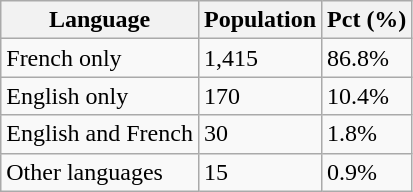<table class="wikitable">
<tr>
<th>Language</th>
<th>Population</th>
<th>Pct (%)</th>
</tr>
<tr>
<td>French only</td>
<td>1,415</td>
<td>86.8%</td>
</tr>
<tr>
<td>English only</td>
<td>170</td>
<td>10.4%</td>
</tr>
<tr>
<td>English and French</td>
<td>30</td>
<td>1.8%</td>
</tr>
<tr>
<td>Other languages</td>
<td>15</td>
<td>0.9%</td>
</tr>
</table>
